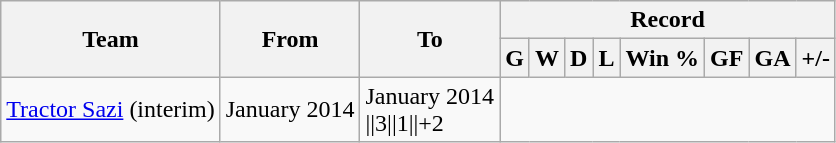<table class="wikitable" style="text-align: center">
<tr>
<th rowspan=2>Team</th>
<th rowspan=2>From</th>
<th rowspan=2>To</th>
<th colspan=8>Record</th>
</tr>
<tr>
<th>G</th>
<th>W</th>
<th>D</th>
<th>L</th>
<th>Win %</th>
<th>GF</th>
<th>GA</th>
<th>+/-</th>
</tr>
<tr>
<td><a href='#'>Tractor Sazi</a> (interim)</td>
<td align="left">January 2014</td>
<td align="left">January 2014<br>||3||1||+2</td>
</tr>
</table>
